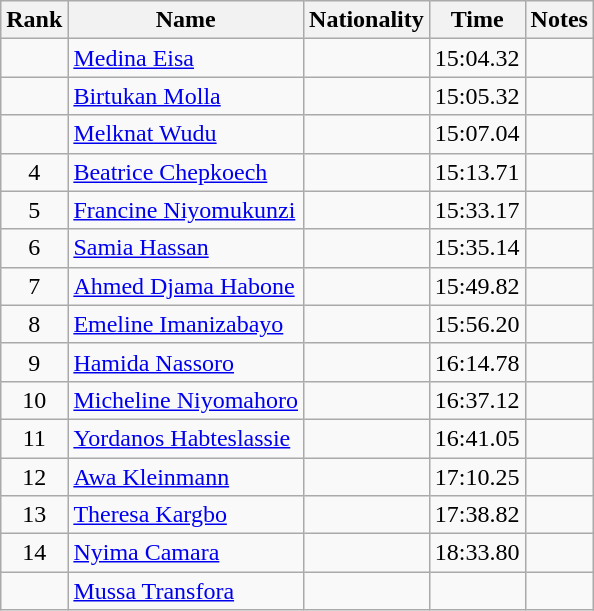<table class="wikitable sortable" style="text-align:center">
<tr>
<th>Rank</th>
<th>Name</th>
<th>Nationality</th>
<th>Time</th>
<th>Notes</th>
</tr>
<tr>
<td></td>
<td align=left><a href='#'>Medina Eisa</a></td>
<td align=left></td>
<td>15:04.32</td>
<td></td>
</tr>
<tr>
<td></td>
<td align=left><a href='#'>Birtukan Molla</a></td>
<td align=left></td>
<td>15:05.32</td>
<td></td>
</tr>
<tr>
<td></td>
<td align=left><a href='#'>Melknat Wudu</a></td>
<td align=left></td>
<td>15:07.04</td>
<td></td>
</tr>
<tr>
<td>4</td>
<td align=left><a href='#'>Beatrice Chepkoech</a></td>
<td align=left></td>
<td>15:13.71</td>
<td></td>
</tr>
<tr>
<td>5</td>
<td align=left><a href='#'>Francine Niyomukunzi</a></td>
<td align=left></td>
<td>15:33.17</td>
<td></td>
</tr>
<tr>
<td>6</td>
<td align=left><a href='#'>Samia Hassan</a></td>
<td align=left></td>
<td>15:35.14</td>
<td></td>
</tr>
<tr>
<td>7</td>
<td align=left><a href='#'>Ahmed Djama Habone</a></td>
<td align=left></td>
<td>15:49.82</td>
<td></td>
</tr>
<tr>
<td>8</td>
<td align=left><a href='#'>Emeline Imanizabayo</a></td>
<td align=left></td>
<td>15:56.20</td>
<td></td>
</tr>
<tr>
<td>9</td>
<td align=left><a href='#'>Hamida Nassoro</a></td>
<td align=left></td>
<td>16:14.78</td>
<td></td>
</tr>
<tr>
<td>10</td>
<td align=left><a href='#'>Micheline Niyomahoro</a></td>
<td align=left></td>
<td>16:37.12</td>
<td></td>
</tr>
<tr>
<td>11</td>
<td align=left><a href='#'>Yordanos Habteslassie</a></td>
<td align=left></td>
<td>16:41.05</td>
<td></td>
</tr>
<tr>
<td>12</td>
<td align=left><a href='#'>Awa Kleinmann</a></td>
<td align=left></td>
<td>17:10.25</td>
<td></td>
</tr>
<tr>
<td>13</td>
<td align=left><a href='#'>Theresa Kargbo</a></td>
<td align=left></td>
<td>17:38.82</td>
<td></td>
</tr>
<tr>
<td>14</td>
<td align=left><a href='#'>Nyima Camara</a></td>
<td align=left></td>
<td>18:33.80</td>
<td></td>
</tr>
<tr>
<td></td>
<td align=left><a href='#'>Mussa Transfora</a></td>
<td align=left></td>
<td></td>
<td></td>
</tr>
</table>
